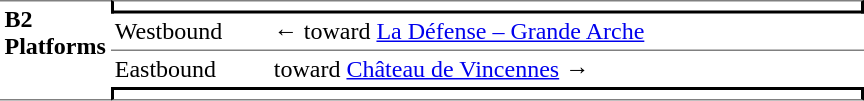<table border=0 cellspacing=0 cellpadding=3>
<tr>
<td style="border-bottom:solid 1px gray;border-top:solid 1px gray;" width=50 rowspan=5 valign=top><strong>B2<br>Platforms</strong></td>
<td style="border-top:solid 1px gray;border-right:solid 2px black;border-left:solid 2px black;border-bottom:solid 2px black;text-align:center;" colspan=2></td>
</tr>
<tr>
<td style="border-bottom:solid 1px gray;" width=100>Westbound</td>
<td style="border-bottom:solid 1px gray;" width=390>←   toward <a href='#'>La Défense – Grande Arche</a> </td>
</tr>
<tr>
<td>Eastbound</td>
<td>   toward <a href='#'>Château de Vincennes</a> →</td>
</tr>
<tr>
<td style="border-top:solid 2px black;border-right:solid 2px black;border-left:solid 2px black;border-bottom:solid 1px gray;text-align:center;" colspan=2></td>
</tr>
</table>
